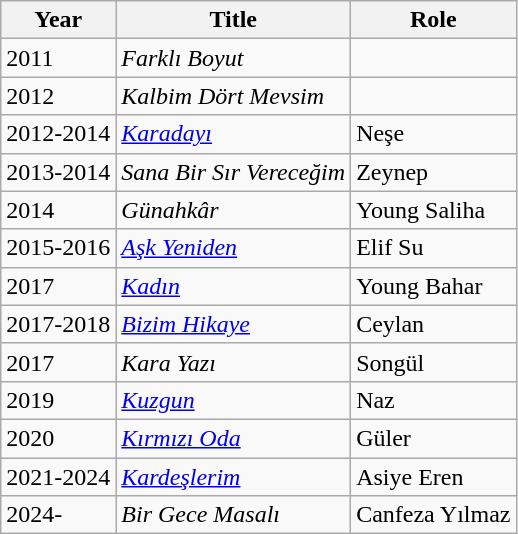<table class="wikitable">
<tr>
<th>Year</th>
<th>Title</th>
<th>Role</th>
</tr>
<tr>
<td>2011</td>
<td><em>Farklı Boyut</em></td>
<td></td>
</tr>
<tr>
<td>2012</td>
<td><em>Kalbim Dört Mevsim</em></td>
<td></td>
</tr>
<tr>
<td>2012-2014</td>
<td><em><a href='#'>Karadayı</a></em></td>
<td>Neşe</td>
</tr>
<tr>
<td>2013-2014</td>
<td><em>Sana Bir Sır Vereceğim</em></td>
<td>Zeynep</td>
</tr>
<tr>
<td>2014</td>
<td><em>Günahkâr</em></td>
<td>Young Saliha</td>
</tr>
<tr>
<td>2015-2016</td>
<td><em><a href='#'>Aşk Yeniden</a></em></td>
<td>Elif Su</td>
</tr>
<tr>
<td>2017</td>
<td><em><a href='#'>Kadın</a></em></td>
<td>Young Bahar</td>
</tr>
<tr>
<td>2017-2018</td>
<td><em><a href='#'>Bizim Hikaye</a></em></td>
<td>Ceylan</td>
</tr>
<tr>
<td>2017</td>
<td><em>Kara Yazı</em></td>
<td>Songül</td>
</tr>
<tr>
<td>2019</td>
<td><em><a href='#'>Kuzgun</a></em></td>
<td>Naz</td>
</tr>
<tr>
<td>2020</td>
<td><em><a href='#'>Kırmızı Oda</a></em></td>
<td>Güler</td>
</tr>
<tr>
<td>2021-2024</td>
<td><em><a href='#'>Kardeşlerim</a></em></td>
<td>Asiye Eren</td>
</tr>
<tr>
<td>2024-</td>
<td><em>Bir Gece Masalı</em></td>
<td>Canfeza Yılmaz</td>
</tr>
</table>
